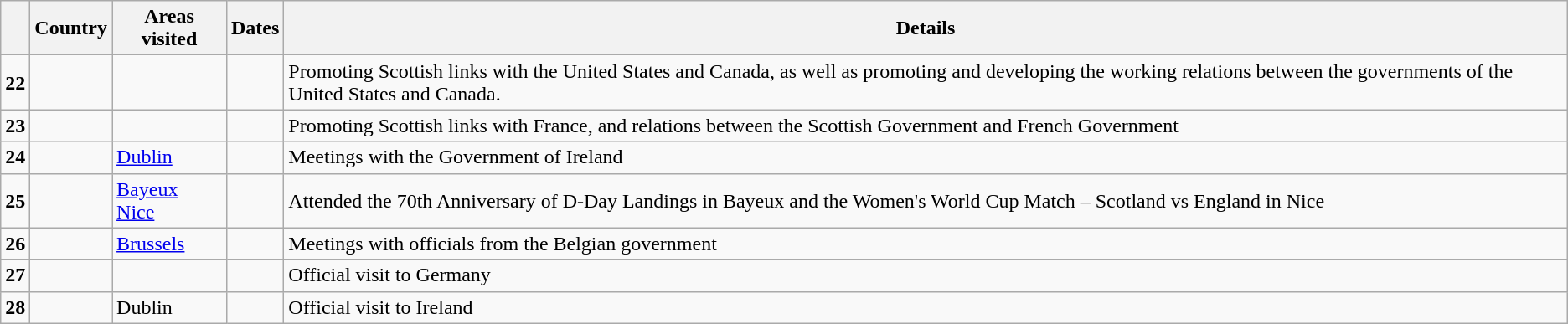<table class="wikitable sortable">
<tr>
<th></th>
<th>Country</th>
<th>Areas visited</th>
<th>Dates</th>
<th class="unsortable">Details</th>
</tr>
<tr>
<td rowspan=1><strong>22</strong></td>
<td> <br> </td>
<td></td>
<td></td>
<td>Promoting Scottish links with the United States and Canada, as well as promoting and developing the working relations between the governments of the United States and Canada.</td>
</tr>
<tr>
<td rowspan=1><strong>23</strong></td>
<td></td>
<td></td>
<td></td>
<td>Promoting Scottish links with France, and relations between the Scottish Government and French Government</td>
</tr>
<tr>
<td rowspan=1><strong>24</strong></td>
<td></td>
<td><a href='#'>Dublin</a></td>
<td></td>
<td>Meetings with the Government of Ireland</td>
</tr>
<tr>
<td rowspan=1><strong>25</strong></td>
<td></td>
<td><a href='#'>Bayeux</a> <br> <a href='#'>Nice</a></td>
<td></td>
<td>Attended the 70th Anniversary of D-Day Landings in Bayeux and the Women's World Cup Match – Scotland vs England in Nice</td>
</tr>
<tr>
<td rowspan=1><strong>26</strong></td>
<td></td>
<td><a href='#'>Brussels</a></td>
<td></td>
<td>Meetings with officials from the Belgian government</td>
</tr>
<tr>
<td rowspan=1><strong>27</strong></td>
<td></td>
<td></td>
<td></td>
<td>Official visit to Germany</td>
</tr>
<tr>
<td rowspan=1><strong>28</strong></td>
<td></td>
<td>Dublin</td>
<td></td>
<td>Official visit to Ireland</td>
</tr>
</table>
